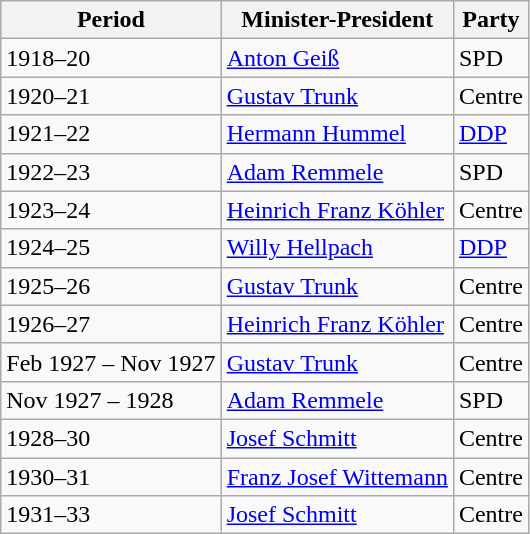<table class="wikitable">
<tr>
<th>Period</th>
<th>Minister-President</th>
<th>Party</th>
</tr>
<tr>
<td>1918–20</td>
<td><a href='#'>Anton Geiß</a></td>
<td>SPD</td>
</tr>
<tr>
<td>1920–21</td>
<td><a href='#'>Gustav Trunk</a></td>
<td>Centre</td>
</tr>
<tr>
<td>1921–22</td>
<td><a href='#'>Hermann Hummel</a></td>
<td><a href='#'>DDP</a></td>
</tr>
<tr>
<td>1922–23</td>
<td><a href='#'>Adam Remmele</a></td>
<td>SPD</td>
</tr>
<tr>
<td>1923–24</td>
<td><a href='#'>Heinrich Franz Köhler</a></td>
<td>Centre</td>
</tr>
<tr>
<td>1924–25</td>
<td><a href='#'>Willy Hellpach</a></td>
<td><a href='#'>DDP</a></td>
</tr>
<tr>
<td>1925–26</td>
<td><a href='#'>Gustav Trunk</a></td>
<td>Centre</td>
</tr>
<tr>
<td>1926–27</td>
<td><a href='#'>Heinrich Franz Köhler</a></td>
<td>Centre</td>
</tr>
<tr>
<td>Feb 1927 – Nov 1927</td>
<td><a href='#'>Gustav Trunk</a></td>
<td>Centre</td>
</tr>
<tr>
<td>Nov 1927 – 1928</td>
<td><a href='#'>Adam Remmele</a></td>
<td>SPD</td>
</tr>
<tr>
<td>1928–30</td>
<td><a href='#'>Josef Schmitt</a></td>
<td>Centre</td>
</tr>
<tr>
<td>1930–31</td>
<td><a href='#'>Franz Josef Wittemann</a></td>
<td>Centre</td>
</tr>
<tr>
<td>1931–33</td>
<td><a href='#'>Josef Schmitt</a></td>
<td>Centre</td>
</tr>
</table>
